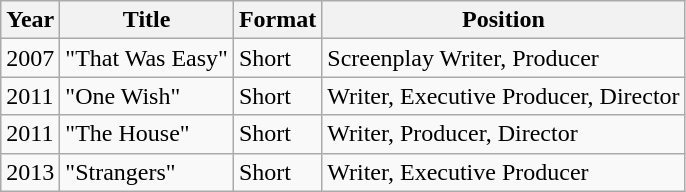<table class= "wikitable">
<tr>
<th>Year</th>
<th>Title</th>
<th>Format</th>
<th>Position</th>
</tr>
<tr>
<td>2007</td>
<td>"That Was Easy"</td>
<td>Short</td>
<td>Screenplay Writer, Producer</td>
</tr>
<tr>
<td>2011</td>
<td>"One Wish"</td>
<td>Short</td>
<td>Writer, Executive Producer, Director</td>
</tr>
<tr>
<td>2011</td>
<td>"The House"</td>
<td>Short</td>
<td>Writer, Producer, Director</td>
</tr>
<tr>
<td>2013</td>
<td>"Strangers"</td>
<td>Short</td>
<td>Writer, Executive Producer</td>
</tr>
</table>
